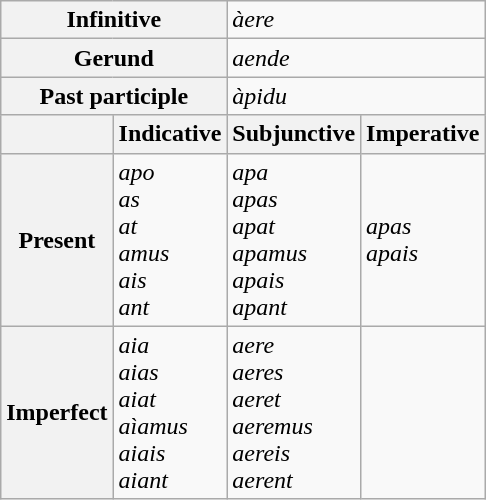<table class="wikitable">
<tr>
<th colspan=2>Infinitive</th>
<td colspan=2><em>àere</em></td>
</tr>
<tr>
<th colspan=2>Gerund</th>
<td colspan=2><em>aende</em></td>
</tr>
<tr>
<th colspan=2>Past participle</th>
<td colspan=2><em>àpidu</em></td>
</tr>
<tr>
<th></th>
<th>Indicative</th>
<th>Subjunctive</th>
<th>Imperative</th>
</tr>
<tr>
<th>Present</th>
<td><em>apo</em><br><em>as</em><br><em>at</em><br><em>amus</em><br><em>ais</em><br><em>ant</em></td>
<td><em>apa</em><br><em>apas</em><br><em>apat</em><br><em>apamus</em><br><em>apais</em><br><em>apant</em></td>
<td><em>apas</em><br><em>apais</em></td>
</tr>
<tr>
<th>Imperfect</th>
<td><em>aia</em><br><em>aias</em><br><em>aiat</em><br><em>aìamus</em><br><em>aiais</em><br><em>aiant</em></td>
<td><em>aere</em><br><em>aeres</em><br><em>aeret</em><br><em>aeremus</em><br><em>aereis</em><br><em>aerent</em></td>
<td></td>
</tr>
</table>
